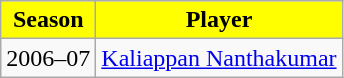<table class="wikitable">
<tr>
<th style="background:yellow; color:Black; text-align:center;">Season</th>
<th style="background:yellow; color:Black; text-align:center;">Player</th>
</tr>
<tr>
<td style="text-align:center">2006–07</td>
<td> <a href='#'>Kaliappan Nanthakumar</a></td>
</tr>
</table>
